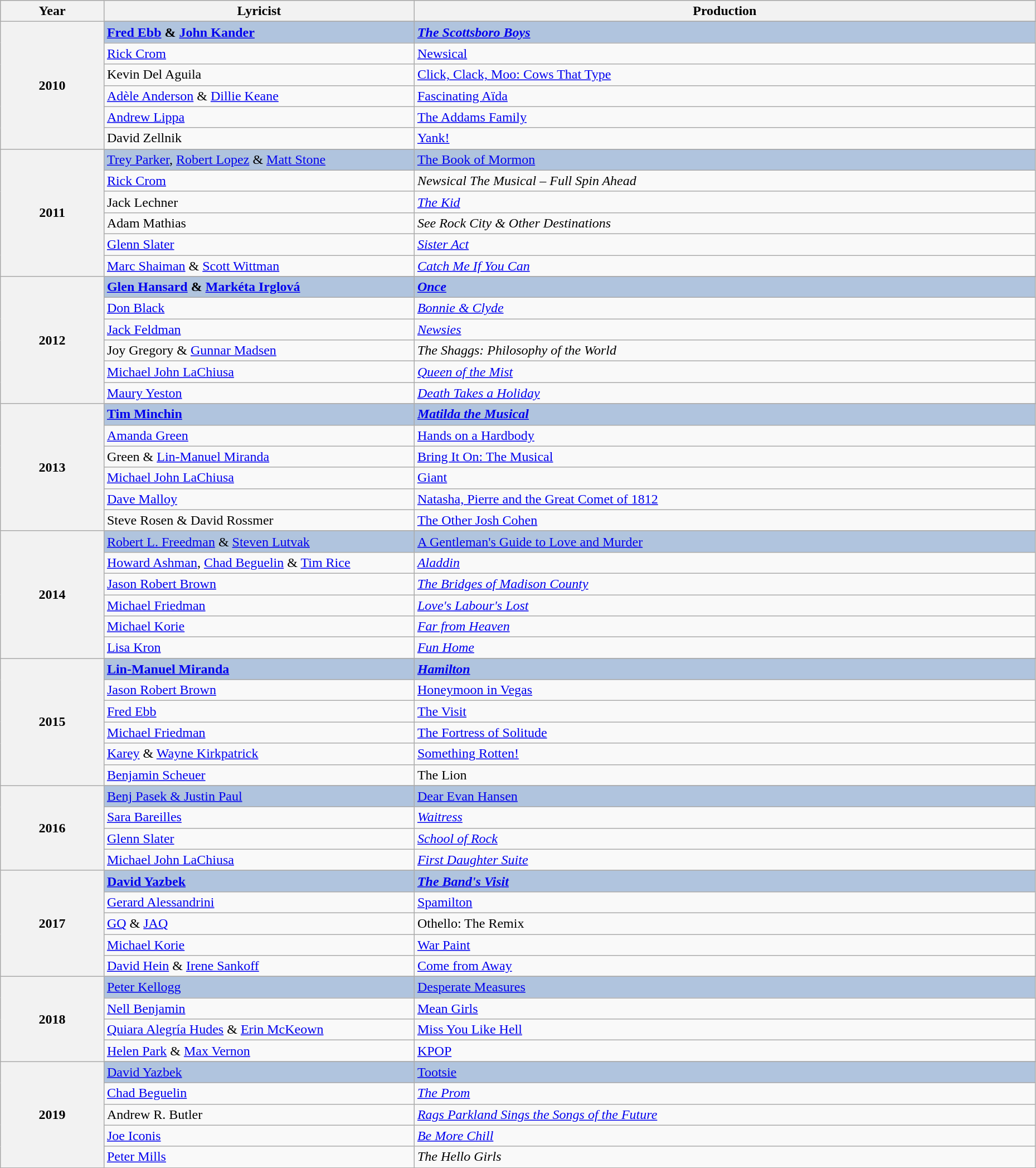<table class="wikitable" style="width:98%;">
<tr style="background:#bebebe;">
<th style="width:10%;">Year</th>
<th style="width:30%;">Lyricist</th>
<th style="width:60%;">Production</th>
</tr>
<tr>
<th rowspan="7">2010</th>
</tr>
<tr style="background:#B0C4DE">
<td><strong><a href='#'>Fred Ebb</a> & <a href='#'>John Kander</a></strong></td>
<td><strong><em><a href='#'>The Scottsboro Boys</a><em> <strong></td>
</tr>
<tr>
<td><a href='#'>Rick Crom</a></td>
<td></em><a href='#'>Newsical</a><em></td>
</tr>
<tr>
<td>Kevin Del Aguila</td>
<td></em><a href='#'>Click, Clack, Moo: Cows That Type</a><em></td>
</tr>
<tr>
<td><a href='#'>Adèle Anderson</a> & <a href='#'>Dillie Keane</a></td>
<td></em><a href='#'>Fascinating Aïda</a><em></td>
</tr>
<tr>
<td><a href='#'>Andrew Lippa</a></td>
<td></em><a href='#'>The Addams Family</a><em></td>
</tr>
<tr>
<td>David Zellnik</td>
<td></em><a href='#'>Yank!</a><em></td>
</tr>
<tr>
<th rowspan="7">2011</th>
</tr>
<tr style="background:#B0C4DE">
<td></strong><a href='#'>Trey Parker</a>, <a href='#'>Robert Lopez</a> & <a href='#'>Matt Stone</a><strong></td>
<td></em></strong><a href='#'>The Book of Mormon</a></em> </strong></td>
</tr>
<tr>
<td><a href='#'>Rick Crom</a></td>
<td><em>Newsical The Musical – Full Spin Ahead</em></td>
</tr>
<tr>
<td>Jack Lechner</td>
<td><em><a href='#'>The Kid</a></em></td>
</tr>
<tr>
<td>Adam Mathias</td>
<td><em>See Rock City & Other Destinations</em></td>
</tr>
<tr>
<td><a href='#'>Glenn Slater</a></td>
<td><em><a href='#'>Sister Act</a></em></td>
</tr>
<tr>
<td><a href='#'>Marc Shaiman</a> & <a href='#'>Scott Wittman</a></td>
<td><em><a href='#'>Catch Me If You Can</a></em></td>
</tr>
<tr>
<th rowspan="7">2012</th>
</tr>
<tr style="background:#B0C4DE">
<td><strong><a href='#'>Glen Hansard</a> & <a href='#'>Markéta Irglová</a></strong></td>
<td><strong><em><a href='#'>Once</a></em></strong></td>
</tr>
<tr>
<td><a href='#'>Don Black</a></td>
<td><em><a href='#'>Bonnie & Clyde</a></em></td>
</tr>
<tr>
<td><a href='#'>Jack Feldman</a></td>
<td><em><a href='#'>Newsies</a></em></td>
</tr>
<tr>
<td>Joy Gregory & <a href='#'>Gunnar Madsen</a></td>
<td><em>The Shaggs: Philosophy of the World</em></td>
</tr>
<tr>
<td><a href='#'>Michael John LaChiusa</a></td>
<td><em><a href='#'>Queen of the Mist</a></em></td>
</tr>
<tr>
<td><a href='#'>Maury Yeston</a></td>
<td><em><a href='#'>Death Takes a Holiday</a></em></td>
</tr>
<tr>
<th rowspan="7">2013</th>
</tr>
<tr style="background:#B0C4DE">
<td><strong><a href='#'>Tim Minchin</a></strong></td>
<td><strong><em><a href='#'>Matilda the Musical</a><em> <strong></td>
</tr>
<tr>
<td><a href='#'>Amanda Green</a></td>
<td></em><a href='#'>Hands on a Hardbody</a><em></td>
</tr>
<tr>
<td>Green & <a href='#'>Lin-Manuel Miranda</a></td>
<td></em><a href='#'>Bring It On: The Musical</a><em></td>
</tr>
<tr>
<td><a href='#'>Michael John LaChiusa</a></td>
<td></em><a href='#'>Giant</a><em></td>
</tr>
<tr>
<td><a href='#'>Dave Malloy</a></td>
<td></em><a href='#'>Natasha, Pierre and the Great Comet of 1812</a><em></td>
</tr>
<tr>
<td>Steve Rosen & David Rossmer</td>
<td></em><a href='#'>The Other Josh Cohen</a><em></td>
</tr>
<tr>
<th rowspan="7">2014</th>
</tr>
<tr style="background:#B0C4DE">
<td></strong><a href='#'>Robert L. Freedman</a> & <a href='#'>Steven Lutvak</a><strong></td>
<td></em></strong><a href='#'>A Gentleman's Guide to Love and Murder</a></em> </strong></td>
</tr>
<tr>
<td><a href='#'>Howard Ashman</a>, <a href='#'>Chad Beguelin</a> & <a href='#'>Tim Rice</a></td>
<td><em><a href='#'>Aladdin</a></em></td>
</tr>
<tr>
<td><a href='#'>Jason Robert Brown</a></td>
<td><em><a href='#'>The Bridges of Madison County</a></em></td>
</tr>
<tr>
<td><a href='#'>Michael Friedman</a></td>
<td><em><a href='#'>Love's Labour's Lost</a></em></td>
</tr>
<tr>
<td><a href='#'>Michael Korie</a></td>
<td><em><a href='#'>Far from Heaven</a></em></td>
</tr>
<tr>
<td><a href='#'>Lisa Kron</a></td>
<td><em><a href='#'>Fun Home</a></em></td>
</tr>
<tr>
<th rowspan="7">2015</th>
</tr>
<tr style="background:#B0C4DE">
<td><strong><a href='#'>Lin-Manuel Miranda</a></strong></td>
<td><strong><em><a href='#'>Hamilton</a><em> <strong></td>
</tr>
<tr>
<td><a href='#'>Jason Robert Brown</a></td>
<td></em><a href='#'>Honeymoon in Vegas</a><em></td>
</tr>
<tr>
<td><a href='#'>Fred Ebb</a></td>
<td></em><a href='#'>The Visit</a><em></td>
</tr>
<tr>
<td><a href='#'>Michael Friedman</a></td>
<td></em><a href='#'>The Fortress of Solitude</a><em></td>
</tr>
<tr>
<td><a href='#'>Karey</a> & <a href='#'>Wayne Kirkpatrick</a></td>
<td></em><a href='#'>Something Rotten!</a><em></td>
</tr>
<tr>
<td><a href='#'>Benjamin Scheuer</a></td>
<td></em>The Lion<em></td>
</tr>
<tr>
<th rowspan="5">2016</th>
</tr>
<tr style="background:#B0C4DE">
<td></strong><a href='#'>Benj Pasek & Justin Paul</a><strong></td>
<td></em></strong><a href='#'>Dear Evan Hansen</a></em> </strong></td>
</tr>
<tr>
<td><a href='#'>Sara Bareilles</a></td>
<td><em><a href='#'>Waitress</a></em></td>
</tr>
<tr>
<td><a href='#'>Glenn Slater</a></td>
<td><em><a href='#'>School of Rock</a></em></td>
</tr>
<tr>
<td><a href='#'>Michael John LaChiusa</a></td>
<td><em><a href='#'>First Daughter Suite</a></em></td>
</tr>
<tr>
<th rowspan="6">2017</th>
</tr>
<tr style="background:#B0C4DE">
<td><strong><a href='#'>David Yazbek</a></strong></td>
<td><strong><em><a href='#'>The Band's Visit</a><em> <strong></td>
</tr>
<tr>
<td><a href='#'>Gerard Alessandrini</a></td>
<td></em><a href='#'>Spamilton</a><em></td>
</tr>
<tr>
<td><a href='#'>GQ</a> & <a href='#'>JAQ</a></td>
<td></em>Othello: The Remix<em></td>
</tr>
<tr>
<td><a href='#'>Michael Korie</a></td>
<td></em><a href='#'>War Paint</a><em></td>
</tr>
<tr>
<td><a href='#'>David Hein</a> & <a href='#'>Irene Sankoff</a></td>
<td></em><a href='#'>Come from Away</a><em></td>
</tr>
<tr>
<th rowspan="5">2018</th>
</tr>
<tr style="background:#B0C4DE">
<td></strong><a href='#'>Peter Kellogg</a><strong></td>
<td></strong><a href='#'></em>Desperate Measures<em></a><strong></td>
</tr>
<tr>
<td><a href='#'>Nell Benjamin</a></td>
<td><a href='#'></em>Mean Girls<em></a></td>
</tr>
<tr>
<td><a href='#'>Quiara Alegría Hudes</a> & <a href='#'>Erin McKeown</a></td>
<td></em><a href='#'>Miss You Like Hell</a><em></td>
</tr>
<tr>
<td><a href='#'>Helen Park</a> & <a href='#'>Max Vernon</a></td>
<td><a href='#'></em>KPOP<em></a></td>
</tr>
<tr>
<th rowspan="6">2019</th>
</tr>
<tr style="background:#B0C4DE">
<td></strong><a href='#'>David Yazbek</a><strong></td>
<td></em></strong><a href='#'>Tootsie</a></em> </strong></td>
</tr>
<tr>
<td><a href='#'>Chad Beguelin</a></td>
<td><em><a href='#'>The Prom</a></em></td>
</tr>
<tr>
<td>Andrew R. Butler</td>
<td><em><a href='#'>Rags Parkland Sings the Songs of the Future</a></em></td>
</tr>
<tr>
<td><a href='#'>Joe Iconis</a></td>
<td><em><a href='#'>Be More Chill</a></em></td>
</tr>
<tr>
<td><a href='#'>Peter Mills</a></td>
<td><em>The Hello Girls</em></td>
</tr>
</table>
